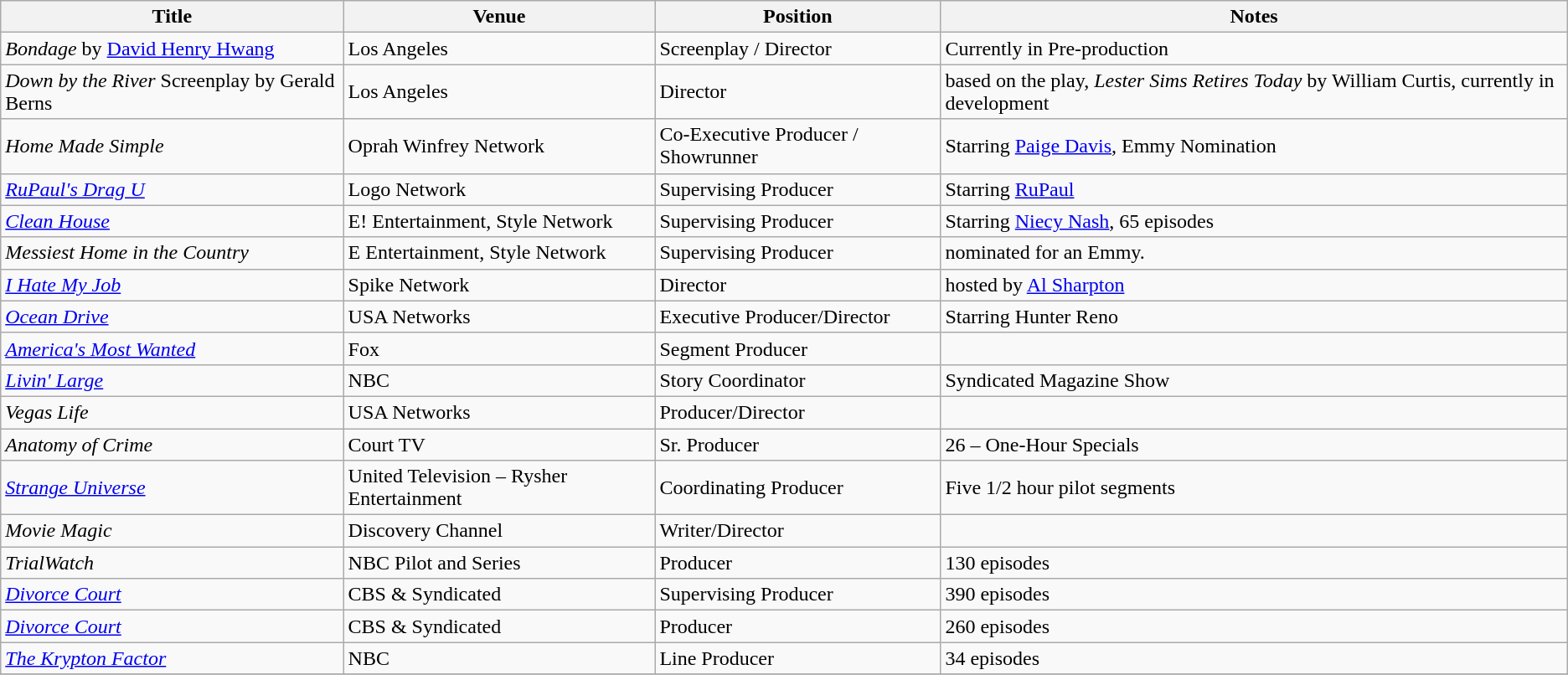<table class="wikitable sortable">
<tr>
<th>Title</th>
<th>Venue</th>
<th>Position</th>
<th>Notes</th>
</tr>
<tr>
<td><em>Bondage</em> by <a href='#'>David Henry Hwang</a></td>
<td>Los Angeles</td>
<td>Screenplay / Director</td>
<td>Currently in Pre-production</td>
</tr>
<tr>
<td><em>Down by the River</em> Screenplay by Gerald Berns</td>
<td>Los Angeles</td>
<td>Director</td>
<td>based on the play, <em>Lester Sims Retires Today</em> by William Curtis, currently in development</td>
</tr>
<tr>
<td><em>Home Made Simple</em></td>
<td>Oprah Winfrey Network</td>
<td>Co-Executive Producer / Showrunner</td>
<td>Starring <a href='#'>Paige Davis</a>, Emmy Nomination</td>
</tr>
<tr>
<td><em><a href='#'>RuPaul's Drag U</a></em></td>
<td>Logo Network</td>
<td>Supervising Producer</td>
<td>Starring <a href='#'>RuPaul</a></td>
</tr>
<tr>
<td><em><a href='#'>Clean House</a></em> </td>
<td>E! Entertainment, Style Network</td>
<td>Supervising Producer</td>
<td>Starring <a href='#'>Niecy Nash</a>, 65 episodes</td>
</tr>
<tr>
<td><em>Messiest Home in the Country</em> </td>
<td>E Entertainment, Style Network</td>
<td>Supervising Producer</td>
<td>nominated for an Emmy.</td>
</tr>
<tr>
<td><em><a href='#'>I Hate My Job</a></em> </td>
<td>Spike Network</td>
<td>Director</td>
<td>hosted by <a href='#'>Al Sharpton</a></td>
</tr>
<tr>
<td><em><a href='#'>Ocean Drive</a></em> </td>
<td>USA Networks</td>
<td>Executive Producer/Director</td>
<td>Starring Hunter Reno</td>
</tr>
<tr>
<td><em><a href='#'>America's Most Wanted</a></em> </td>
<td>Fox</td>
<td>Segment Producer</td>
<td></td>
</tr>
<tr>
<td><em><a href='#'>Livin' Large</a></em> </td>
<td>NBC</td>
<td>Story Coordinator</td>
<td>Syndicated Magazine Show</td>
</tr>
<tr>
<td><em>Vegas Life</em></td>
<td>USA Networks</td>
<td>Producer/Director</td>
<td></td>
</tr>
<tr>
<td><em>Anatomy of Crime</em> </td>
<td>Court TV</td>
<td>Sr. Producer</td>
<td>26 – One-Hour Specials</td>
</tr>
<tr>
<td><em><a href='#'>Strange Universe</a></em> </td>
<td>United Television – Rysher Entertainment</td>
<td>Coordinating Producer</td>
<td>Five 1/2 hour pilot segments</td>
</tr>
<tr>
<td><em>Movie Magic</em> </td>
<td>Discovery Channel</td>
<td>Writer/Director</td>
<td></td>
</tr>
<tr>
<td><em>TrialWatch</em></td>
<td>NBC Pilot and Series</td>
<td>Producer</td>
<td>130 episodes</td>
</tr>
<tr>
<td><em><a href='#'>Divorce Court</a></em> </td>
<td>CBS & Syndicated</td>
<td>Supervising Producer</td>
<td>390 episodes</td>
</tr>
<tr>
<td><em><a href='#'>Divorce Court</a></em> </td>
<td>CBS & Syndicated</td>
<td>Producer</td>
<td>260 episodes</td>
</tr>
<tr>
<td><em><a href='#'>The Krypton Factor</a></em> </td>
<td>NBC</td>
<td>Line Producer</td>
<td>34 episodes</td>
</tr>
<tr>
</tr>
</table>
